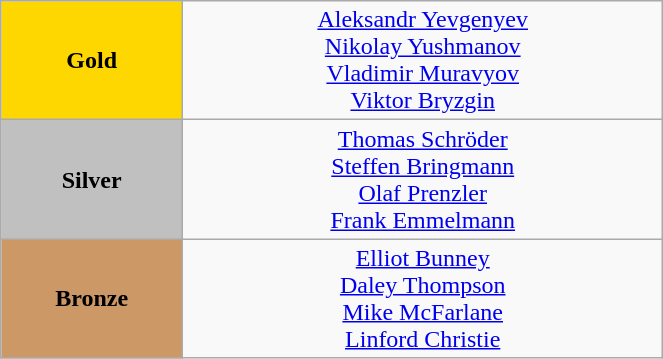<table class="wikitable" style="text-align:center; " width="35%">
<tr>
<td bgcolor="gold"><strong>Gold</strong></td>
<td><a href='#'>Aleksandr Yevgenyev</a><br><a href='#'>Nikolay Yushmanov</a><br><a href='#'>Vladimir Muravyov</a><br><a href='#'>Viktor Bryzgin</a><br><small><em></em></small></td>
</tr>
<tr>
<td bgcolor="silver"><strong>Silver</strong></td>
<td><a href='#'>Thomas Schröder</a><br><a href='#'>Steffen Bringmann</a><br><a href='#'>Olaf Prenzler</a><br><a href='#'>Frank Emmelmann</a><br><small><em></em></small></td>
</tr>
<tr>
<td bgcolor="CC9966"><strong>Bronze</strong></td>
<td><a href='#'>Elliot Bunney</a><br><a href='#'>Daley Thompson</a><br><a href='#'>Mike McFarlane</a><br><a href='#'>Linford Christie</a><br><small><em></em></small></td>
</tr>
</table>
